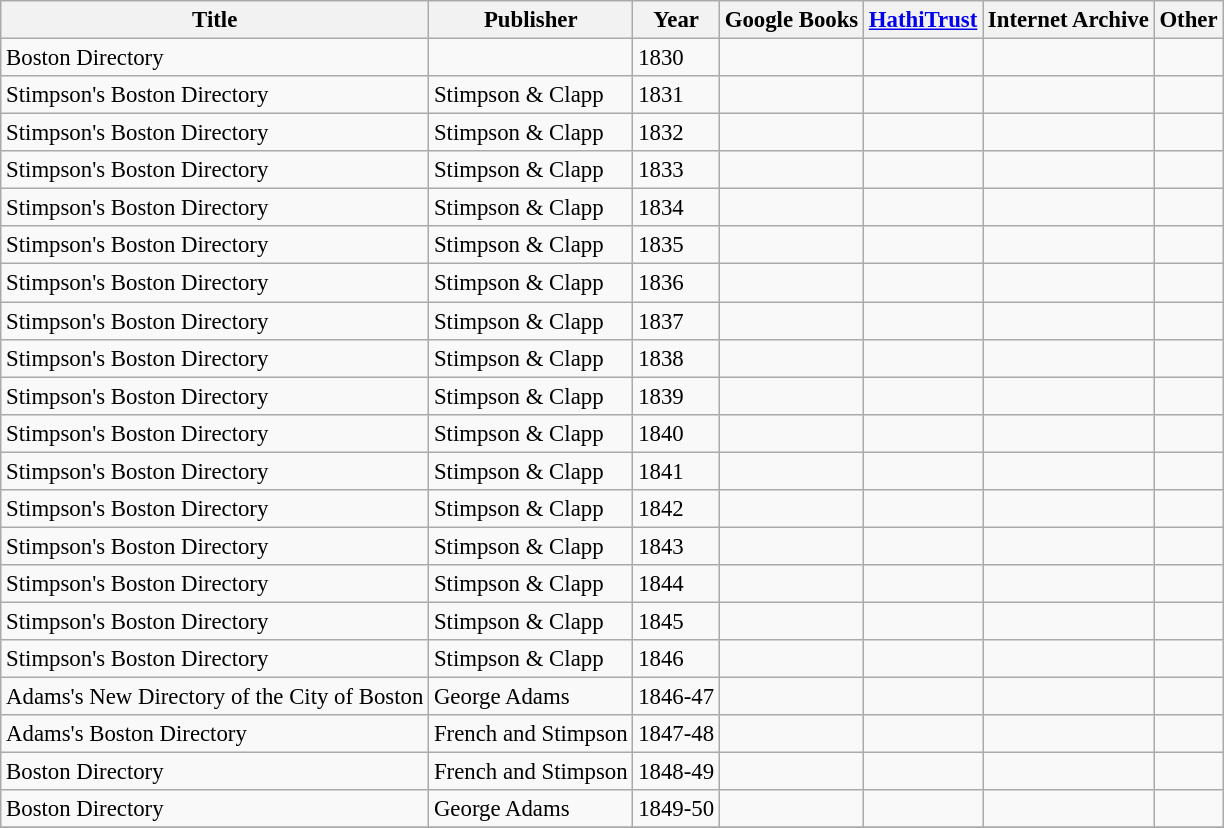<table class="wikitable" style="font-size: 95%;">
<tr>
<th>Title</th>
<th>Publisher</th>
<th>Year</th>
<th>Google Books</th>
<th><a href='#'>HathiTrust</a></th>
<th>Internet Archive</th>
<th>Other</th>
</tr>
<tr>
<td>Boston Directory</td>
<td></td>
<td>1830</td>
<td></td>
<td></td>
<td></td>
<td></td>
</tr>
<tr>
<td>Stimpson's Boston Directory</td>
<td>Stimpson & Clapp</td>
<td>1831</td>
<td></td>
<td></td>
<td></td>
<td></td>
</tr>
<tr>
<td>Stimpson's Boston Directory</td>
<td>Stimpson & Clapp</td>
<td>1832</td>
<td></td>
<td></td>
<td></td>
<td></td>
</tr>
<tr>
<td>Stimpson's Boston Directory</td>
<td>Stimpson & Clapp</td>
<td>1833</td>
<td></td>
<td></td>
<td></td>
<td></td>
</tr>
<tr>
<td>Stimpson's Boston Directory</td>
<td>Stimpson & Clapp</td>
<td>1834</td>
<td></td>
<td></td>
<td></td>
<td></td>
</tr>
<tr>
<td>Stimpson's Boston Directory</td>
<td>Stimpson & Clapp</td>
<td>1835</td>
<td></td>
<td></td>
<td></td>
<td></td>
</tr>
<tr>
<td>Stimpson's Boston Directory</td>
<td>Stimpson & Clapp</td>
<td>1836</td>
<td></td>
<td></td>
<td></td>
<td></td>
</tr>
<tr>
<td>Stimpson's Boston Directory</td>
<td>Stimpson & Clapp</td>
<td>1837</td>
<td></td>
<td></td>
<td></td>
<td></td>
</tr>
<tr>
<td>Stimpson's Boston Directory</td>
<td>Stimpson & Clapp</td>
<td>1838</td>
<td></td>
<td></td>
<td></td>
<td></td>
</tr>
<tr>
<td>Stimpson's Boston Directory</td>
<td>Stimpson & Clapp</td>
<td>1839</td>
<td></td>
<td></td>
<td></td>
<td></td>
</tr>
<tr>
<td>Stimpson's Boston Directory</td>
<td>Stimpson & Clapp</td>
<td>1840</td>
<td></td>
<td></td>
<td></td>
<td></td>
</tr>
<tr>
<td>Stimpson's Boston Directory</td>
<td>Stimpson & Clapp</td>
<td>1841</td>
<td></td>
<td></td>
<td></td>
<td></td>
</tr>
<tr>
<td>Stimpson's Boston Directory</td>
<td>Stimpson & Clapp</td>
<td>1842</td>
<td></td>
<td></td>
<td></td>
<td></td>
</tr>
<tr>
<td>Stimpson's Boston Directory</td>
<td>Stimpson & Clapp</td>
<td>1843</td>
<td></td>
<td></td>
<td></td>
<td></td>
</tr>
<tr>
<td>Stimpson's Boston Directory</td>
<td>Stimpson & Clapp</td>
<td>1844</td>
<td></td>
<td></td>
<td></td>
<td></td>
</tr>
<tr>
<td>Stimpson's Boston Directory</td>
<td>Stimpson & Clapp</td>
<td>1845</td>
<td></td>
<td></td>
<td></td>
<td><br></td>
</tr>
<tr>
<td>Stimpson's Boston Directory</td>
<td>Stimpson & Clapp</td>
<td>1846</td>
<td></td>
<td></td>
<td></td>
<td></td>
</tr>
<tr>
<td>Adams's New Directory of the City of Boston</td>
<td>George Adams</td>
<td>1846-47</td>
<td></td>
<td></td>
<td></td>
<td></td>
</tr>
<tr>
<td>Adams's Boston Directory</td>
<td>French and Stimpson</td>
<td>1847-48</td>
<td></td>
<td></td>
<td></td>
<td></td>
</tr>
<tr>
<td>Boston Directory</td>
<td>French and Stimpson</td>
<td>1848-49</td>
<td></td>
<td></td>
<td></td>
<td></td>
</tr>
<tr>
<td>Boston Directory</td>
<td>George Adams</td>
<td>1849-50</td>
<td></td>
<td></td>
<td></td>
<td></td>
</tr>
<tr>
</tr>
</table>
